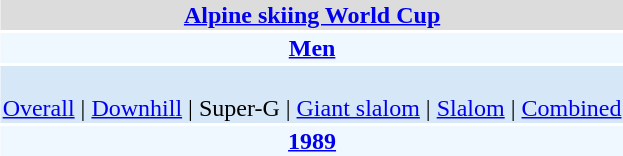<table align="right" class="toccolours" style="margin: 0 0 1em 1em;">
<tr>
<td colspan="2" align=center bgcolor=Gainsboro><strong><a href='#'>Alpine skiing World Cup</a></strong></td>
</tr>
<tr>
<td colspan="2" align=center bgcolor=AliceBlue><strong><a href='#'>Men</a></strong></td>
</tr>
<tr>
<td colspan="2" align=center bgcolor=D6E8F8><br><a href='#'>Overall</a> | 
<a href='#'>Downhill</a> | 
Super-G | 
<a href='#'>Giant slalom</a> | 
<a href='#'>Slalom</a> | 
<a href='#'>Combined</a></td>
</tr>
<tr>
<td colspan="2" align=center bgcolor=AliceBlue><strong><a href='#'>1989</a></strong></td>
</tr>
</table>
